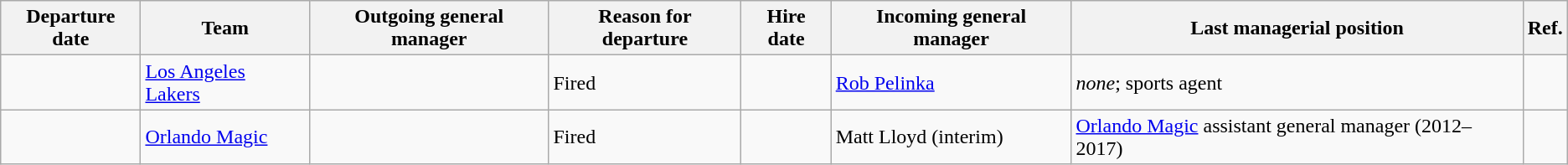<table class="wikitable sortable">
<tr>
<th>Departure date</th>
<th>Team</th>
<th>Outgoing general manager</th>
<th>Reason for departure</th>
<th>Hire date</th>
<th>Incoming general manager</th>
<th class="unsortable">Last managerial position</th>
<th class="unsortable">Ref.</th>
</tr>
<tr>
<td align=center></td>
<td><a href='#'>Los Angeles Lakers</a></td>
<td></td>
<td>Fired</td>
<td></td>
<td><a href='#'>Rob Pelinka</a></td>
<td><em>none</em>; sports agent</td>
<td></td>
</tr>
<tr>
<td align=center></td>
<td><a href='#'>Orlando Magic</a></td>
<td></td>
<td>Fired</td>
<td></td>
<td>Matt Lloyd (interim)</td>
<td><a href='#'>Orlando Magic</a> assistant general manager (2012–2017)</td>
<td></td>
</tr>
</table>
